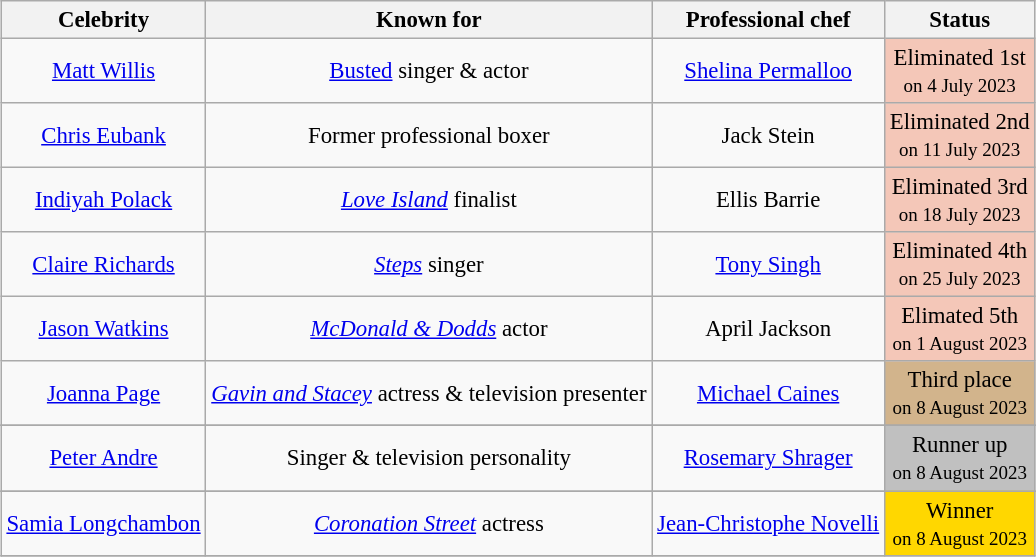<table class="wikitable" style="margin:auto; text-align:center; font-size:95%;">
<tr>
<th>Celebrity</th>
<th>Known for</th>
<th>Professional chef</th>
<th>Status</th>
</tr>
<tr>
<td><a href='#'>Matt Willis</a></td>
<td><a href='#'>Busted</a> singer & actor</td>
<td><a href='#'>Shelina Permalloo</a></td>
<td style="background:#f4c7b8">Eliminated 1st<br><small>on 4 July 2023</small></td>
</tr>
<tr>
<td><a href='#'>Chris Eubank</a></td>
<td>Former professional boxer</td>
<td>Jack Stein</td>
<td style="background:#f4c7b8">Eliminated 2nd<br><small>on 11 July 2023</small></td>
</tr>
<tr>
<td><a href='#'>Indiyah Polack</a></td>
<td><em><a href='#'>Love Island</a></em> finalist</td>
<td>Ellis Barrie</td>
<td style="background:#f4c7b8">Eliminated 3rd<br><small>on 18 July 2023</small></td>
</tr>
<tr>
<td><a href='#'>Claire Richards</a></td>
<td><em><a href='#'>Steps</a></em> singer</td>
<td><a href='#'>Tony Singh</a></td>
<td style="background:#f4c7b8">Eliminated 4th <br><small>on 25 July 2023</small></td>
</tr>
<tr>
<td><a href='#'>Jason Watkins</a></td>
<td><em><a href='#'>McDonald & Dodds</a></em> actor</td>
<td>April Jackson</td>
<td style="background:#f4c7b8">Elimated 5th <br><small>on 1 August 2023 </small></td>
</tr>
<tr>
<td><a href='#'>Joanna Page</a></td>
<td><em><a href='#'>Gavin and Stacey</a></em> actress & television presenter</td>
<td><a href='#'>Michael Caines</a></td>
<td style="background:tan">Third place<br><small>on 8 August 2023</small></td>
</tr>
<tr>
</tr>
<tr>
<td><a href='#'>Peter Andre</a></td>
<td>Singer & television personality</td>
<td><a href='#'>Rosemary Shrager</a></td>
<td style="background:silver">Runner up <br><small>on 8 August 2023</small></td>
</tr>
<tr>
</tr>
<tr>
<td><a href='#'>Samia Longchambon</a></td>
<td><em><a href='#'>Coronation Street</a></em> actress</td>
<td><a href='#'>Jean-Christophe Novelli</a></td>
<td style="background:gold">Winner <br><small>on 8 August 2023</small></td>
</tr>
<tr>
</tr>
</table>
